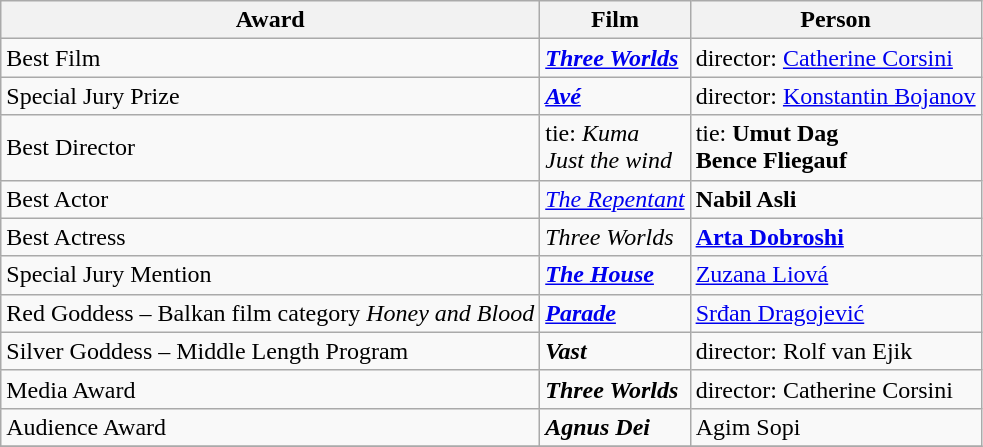<table class="wikitable">
<tr>
<th>Award</th>
<th>Film</th>
<th>Person</th>
</tr>
<tr>
<td>Best Film</td>
<td><strong><em><a href='#'> Three Worlds</a></em></strong> </td>
<td>director: <a href='#'>Catherine Corsini</a></td>
</tr>
<tr>
<td>Special Jury Prize</td>
<td><strong><em><a href='#'>Avé</a></em></strong> </td>
<td>director: <a href='#'>Konstantin Bojanov</a></td>
</tr>
<tr>
<td>Best Director</td>
<td>tie: <em>Kuma</em><br><em>Just the wind</em></td>
<td>tie: <strong>Umut Dag</strong><br><strong>Bence Fliegauf</strong></td>
</tr>
<tr>
<td>Best Actor</td>
<td><em><a href='#'>The Repentant</a></em></td>
<td><strong>Nabil Asli</strong></td>
</tr>
<tr>
<td>Best Actress</td>
<td><em>Three Worlds</em></td>
<td><strong><a href='#'>Arta Dobroshi</a></strong></td>
</tr>
<tr>
<td>Special Jury Mention</td>
<td><strong><em><a href='#'>The House</a></em></strong> </td>
<td><a href='#'>Zuzana Liová</a></td>
</tr>
<tr>
<td>Red Goddess – Balkan film category <em>Honey and Blood</em></td>
<td><strong><em><a href='#'>Parade</a></em></strong></td>
<td><a href='#'>Srđan Dragojević</a></td>
</tr>
<tr>
<td>Silver Goddess – Middle Length Program</td>
<td><strong><em>Vast</em></strong> </td>
<td>director: Rolf van Ejik</td>
</tr>
<tr>
<td>Media Award</td>
<td><strong><em>Three Worlds</em></strong></td>
<td>director: Catherine Corsini</td>
</tr>
<tr>
<td>Audience Award</td>
<td><strong><em>Agnus Dei</em></strong> </td>
<td>Agim Sopi</td>
</tr>
<tr>
</tr>
</table>
